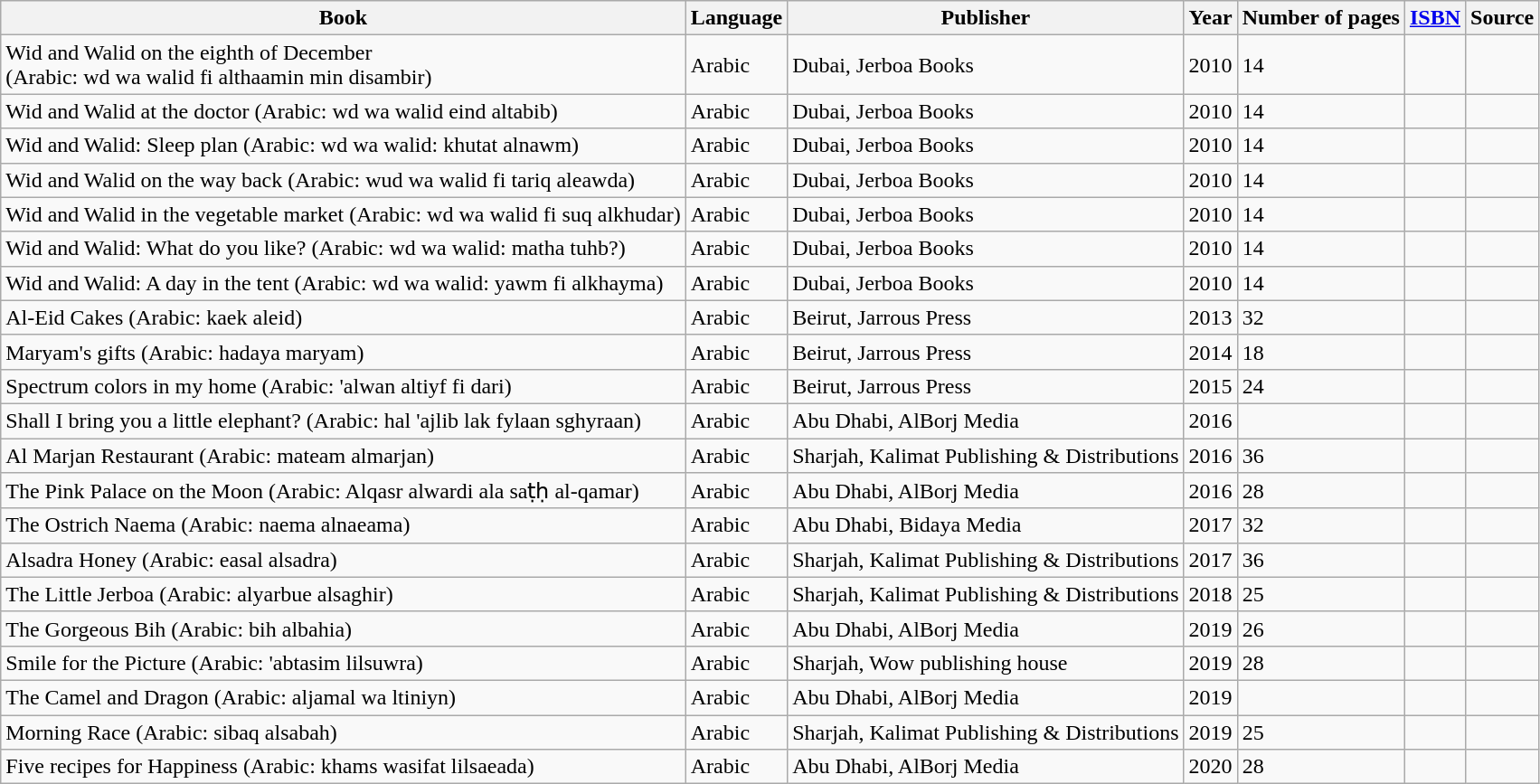<table class="wikitable">
<tr>
<th>Book</th>
<th>Language</th>
<th>Publisher</th>
<th>Year</th>
<th>Number of pages</th>
<th><a href='#'>ISBN</a></th>
<th>Source</th>
</tr>
<tr>
<td>Wid and Walid on the eighth of December<br>(Arabic: wd wa walid fi althaamin min disambir)</td>
<td>Arabic</td>
<td>Dubai, Jerboa Books</td>
<td>2010</td>
<td>14</td>
<td></td>
<td></td>
</tr>
<tr>
<td>Wid and Walid at the doctor (Arabic: wd wa walid eind altabib)</td>
<td>Arabic</td>
<td>Dubai, Jerboa Books</td>
<td>2010</td>
<td>14</td>
<td></td>
<td></td>
</tr>
<tr>
<td>Wid and Walid: Sleep plan (Arabic: wd wa walid: khutat alnawm)</td>
<td>Arabic</td>
<td>Dubai, Jerboa Books</td>
<td>2010</td>
<td>14</td>
<td></td>
<td></td>
</tr>
<tr>
<td>Wid and Walid on the way back (Arabic: wud wa walid fi tariq aleawda)</td>
<td>Arabic</td>
<td>Dubai, Jerboa Books</td>
<td>2010</td>
<td>14</td>
<td></td>
<td></td>
</tr>
<tr>
<td>Wid and Walid in the vegetable market (Arabic: wd wa walid fi suq alkhudar)</td>
<td>Arabic</td>
<td>Dubai, Jerboa Books</td>
<td>2010</td>
<td>14</td>
<td></td>
<td></td>
</tr>
<tr>
<td>Wid and Walid: What do you like? (Arabic: wd wa walid: matha tuhb?)</td>
<td>Arabic</td>
<td>Dubai, Jerboa Books</td>
<td>2010</td>
<td>14</td>
<td></td>
<td></td>
</tr>
<tr>
<td>Wid and Walid: A day in the tent (Arabic: wd wa walid: yawm fi alkhayma)</td>
<td>Arabic</td>
<td>Dubai, Jerboa Books</td>
<td>2010</td>
<td>14</td>
<td></td>
<td></td>
</tr>
<tr>
<td>Al-Eid Cakes (Arabic: kaek aleid)</td>
<td>Arabic</td>
<td>Beirut, Jarrous Press</td>
<td>2013</td>
<td>32</td>
<td></td>
<td></td>
</tr>
<tr>
<td>Maryam's gifts (Arabic: hadaya maryam)</td>
<td>Arabic</td>
<td>Beirut, Jarrous Press</td>
<td>2014</td>
<td>18</td>
<td></td>
<td></td>
</tr>
<tr>
<td>Spectrum colors in my home (Arabic: 'alwan altiyf fi dari)</td>
<td>Arabic</td>
<td>Beirut, Jarrous Press</td>
<td>2015</td>
<td>24</td>
<td></td>
<td></td>
</tr>
<tr>
<td>Shall I bring you a little elephant? (Arabic: hal 'ajlib lak fylaan sghyraan)</td>
<td>Arabic</td>
<td>Abu Dhabi, AlBorj Media</td>
<td>2016</td>
<td></td>
<td></td>
<td></td>
</tr>
<tr>
<td>Al Marjan Restaurant (Arabic: mateam almarjan)</td>
<td>Arabic</td>
<td>Sharjah, Kalimat Publishing & Distributions</td>
<td>2016</td>
<td>36</td>
<td></td>
<td></td>
</tr>
<tr>
<td>The Pink Palace on the Moon (Arabic: Alqasr alwardi ala saṭḥ al-qamar)</td>
<td>Arabic</td>
<td>Abu Dhabi, AlBorj Media</td>
<td>2016</td>
<td>28</td>
<td></td>
<td></td>
</tr>
<tr>
<td>The Ostrich Naema (Arabic: naema alnaeama)</td>
<td>Arabic</td>
<td>Abu Dhabi, Bidaya Media</td>
<td>2017</td>
<td>32</td>
<td></td>
<td></td>
</tr>
<tr>
<td>Alsadra Honey (Arabic: easal alsadra)</td>
<td>Arabic</td>
<td>Sharjah, Kalimat Publishing & Distributions</td>
<td>2017</td>
<td>36</td>
<td></td>
<td></td>
</tr>
<tr>
<td>The Little Jerboa (Arabic: alyarbue alsaghir)</td>
<td>Arabic</td>
<td>Sharjah, Kalimat Publishing & Distributions</td>
<td>2018</td>
<td>25</td>
<td></td>
<td></td>
</tr>
<tr>
<td>The Gorgeous Bih (Arabic: bih albahia)</td>
<td>Arabic</td>
<td>Abu Dhabi, AlBorj Media</td>
<td>2019</td>
<td>26</td>
<td></td>
<td></td>
</tr>
<tr>
<td>Smile for the Picture (Arabic: 'abtasim lilsuwra)</td>
<td>Arabic</td>
<td>Sharjah, Wow publishing house</td>
<td>2019</td>
<td>28</td>
<td></td>
<td></td>
</tr>
<tr>
<td>The Camel and Dragon (Arabic: aljamal wa ltiniyn)</td>
<td>Arabic</td>
<td>Abu Dhabi, AlBorj Media</td>
<td>2019</td>
<td></td>
<td></td>
<td></td>
</tr>
<tr>
<td>Morning Race (Arabic: sibaq alsabah)</td>
<td>Arabic</td>
<td>Sharjah, Kalimat Publishing & Distributions</td>
<td>2019</td>
<td>25</td>
<td></td>
<td></td>
</tr>
<tr>
<td>Five recipes for Happiness (Arabic: khams wasifat lilsaeada)</td>
<td>Arabic</td>
<td>Abu Dhabi, AlBorj Media</td>
<td>2020</td>
<td>28</td>
<td></td>
<td></td>
</tr>
</table>
